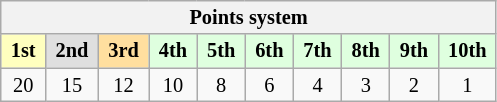<table class="wikitable" style="font-size: 85%; text-align: center;">
<tr>
<th colspan=19>Points system</th>
</tr>
<tr>
<td style="background:#ffffbf;"> <strong>1st</strong> </td>
<td style="background:#dfdfdf;"> <strong>2nd</strong> </td>
<td style="background:#ffdf9f;"> <strong>3rd</strong> </td>
<td style="background:#dfffdf;"> <strong>4th</strong> </td>
<td style="background:#dfffdf;"> <strong>5th</strong> </td>
<td style="background:#dfffdf;"> <strong>6th</strong> </td>
<td style="background:#dfffdf;"> <strong>7th</strong> </td>
<td style="background:#dfffdf;"> <strong>8th</strong> </td>
<td style="background:#dfffdf;"> <strong>9th</strong> </td>
<td style="background:#dfffdf;"> <strong>10th</strong> </td>
</tr>
<tr>
<td>20</td>
<td>15</td>
<td>12</td>
<td>10</td>
<td>8</td>
<td>6</td>
<td>4</td>
<td>3</td>
<td>2</td>
<td>1</td>
</tr>
</table>
